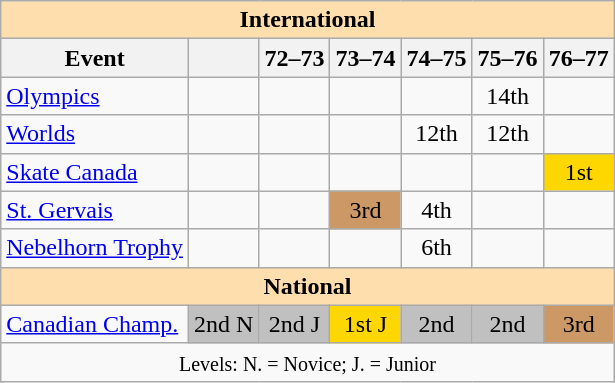<table class="wikitable" style="text-align:center">
<tr>
<th style="background-color: #ffdead; " colspan=7 align=center>International</th>
</tr>
<tr>
<th>Event</th>
<th></th>
<th>72–73</th>
<th>73–74</th>
<th>74–75</th>
<th>75–76</th>
<th>76–77</th>
</tr>
<tr>
<td align=left><a href='#'>Olympics</a></td>
<td></td>
<td></td>
<td></td>
<td></td>
<td>14th</td>
<td></td>
</tr>
<tr>
<td align=left><a href='#'>Worlds</a></td>
<td></td>
<td></td>
<td></td>
<td>12th</td>
<td>12th</td>
<td></td>
</tr>
<tr>
<td align=left><a href='#'>Skate Canada</a></td>
<td></td>
<td></td>
<td></td>
<td></td>
<td></td>
<td bgcolor=gold>1st</td>
</tr>
<tr>
<td align=left><a href='#'>St. Gervais</a></td>
<td></td>
<td></td>
<td bgcolor=cc9966>3rd</td>
<td>4th</td>
<td></td>
<td></td>
</tr>
<tr>
<td align=left><a href='#'>Nebelhorn Trophy</a></td>
<td></td>
<td></td>
<td></td>
<td>6th</td>
<td></td>
<td></td>
</tr>
<tr>
<th style="background-color: #ffdead; " colspan=7 align=center>National</th>
</tr>
<tr>
<td align=left><a href='#'>Canadian Champ.</a></td>
<td bgcolor=silver>2nd N</td>
<td bgcolor=silver>2nd J</td>
<td bgcolor=gold>1st J</td>
<td bgcolor=silver>2nd</td>
<td bgcolor=silver>2nd</td>
<td bgcolor=cc9966>3rd</td>
</tr>
<tr>
<td colspan=7 align=center><small> Levels: N. = Novice; J. = Junior </small></td>
</tr>
</table>
